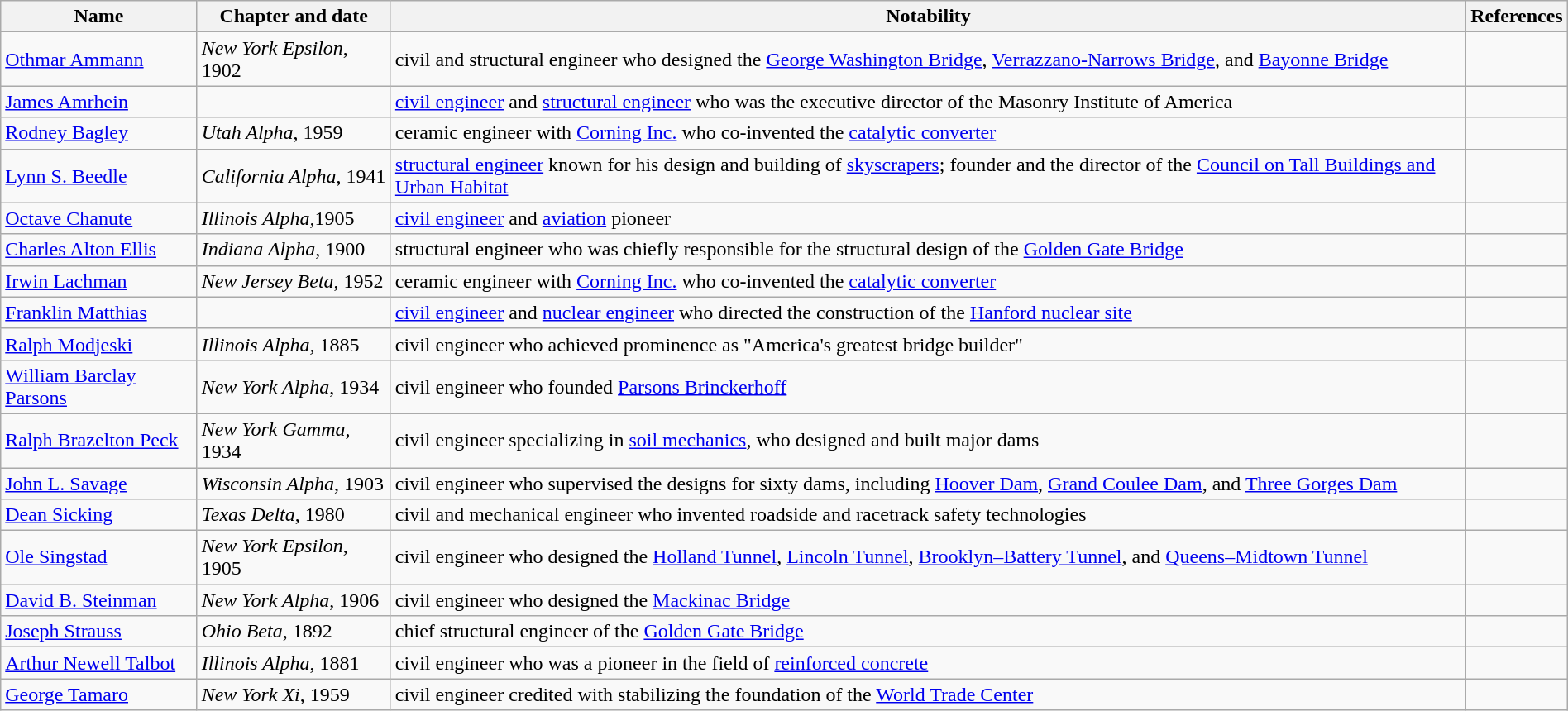<table class="wikitable sortable" " style="width:100%;">
<tr>
<th>Name</th>
<th>Chapter and date</th>
<th>Notability</th>
<th>References</th>
</tr>
<tr>
<td><a href='#'>Othmar Ammann</a></td>
<td><em>New York Epsilon</em>, 1902</td>
<td>civil and structural engineer who designed the <a href='#'>George Washington Bridge</a>, <a href='#'>Verrazzano-Narrows Bridge</a>, and <a href='#'>Bayonne Bridge</a></td>
<td></td>
</tr>
<tr>
<td><a href='#'>James Amrhein</a></td>
<td></td>
<td><a href='#'>civil engineer</a> and <a href='#'>structural engineer</a> who was the executive director of the Masonry Institute of America</td>
<td></td>
</tr>
<tr>
<td><a href='#'>Rodney Bagley</a></td>
<td><em>Utah Alpha</em>, 1959</td>
<td>ceramic engineer with <a href='#'>Corning Inc.</a> who co-invented the <a href='#'>catalytic converter</a></td>
<td></td>
</tr>
<tr>
<td><a href='#'>Lynn S. Beedle</a></td>
<td><em>California Alpha</em>, 1941</td>
<td><a href='#'>structural engineer</a> known for his design and building of <a href='#'>skyscrapers</a>; founder and the director of the <a href='#'>Council on Tall Buildings and Urban Habitat</a></td>
<td></td>
</tr>
<tr>
<td><a href='#'>Octave Chanute</a></td>
<td><em>Illinois Alpha,</em>1905</td>
<td><a href='#'>civil engineer</a> and <a href='#'>aviation</a> pioneer</td>
<td></td>
</tr>
<tr>
<td><a href='#'>Charles Alton Ellis</a></td>
<td><em>Indiana Alpha</em>, 1900</td>
<td>structural engineer who was chiefly responsible for the structural design of the <a href='#'>Golden Gate Bridge</a></td>
<td></td>
</tr>
<tr>
<td><a href='#'>Irwin Lachman</a></td>
<td><em>New Jersey Beta</em>, 1952</td>
<td>ceramic engineer with <a href='#'>Corning Inc.</a> who co-invented the <a href='#'>catalytic converter</a></td>
<td></td>
</tr>
<tr>
<td><a href='#'>Franklin Matthias</a></td>
<td></td>
<td><a href='#'>civil engineer</a> and <a href='#'>nuclear engineer</a> who directed the construction of the <a href='#'>Hanford nuclear site</a></td>
<td></td>
</tr>
<tr>
<td><a href='#'>Ralph Modjeski</a></td>
<td><em>Illinois Alpha,</em> 1885</td>
<td>civil engineer who achieved prominence as "America's greatest bridge builder"</td>
<td></td>
</tr>
<tr>
<td><a href='#'>William Barclay Parsons</a></td>
<td><em>New York Alpha</em>, 1934</td>
<td>civil engineer who founded <a href='#'>Parsons Brinckerhoff</a></td>
<td></td>
</tr>
<tr>
<td><a href='#'>Ralph Brazelton Peck</a></td>
<td><em>New York Gamma</em>, 1934</td>
<td>civil engineer specializing in <a href='#'>soil mechanics</a>, who designed and built major dams</td>
<td></td>
</tr>
<tr>
<td><a href='#'>John L. Savage</a></td>
<td><em>Wisconsin Alpha</em>, 1903</td>
<td>civil engineer who supervised the designs for sixty dams, including <a href='#'>Hoover Dam</a>, <a href='#'>Grand Coulee Dam</a>, and <a href='#'>Three Gorges Dam</a></td>
<td></td>
</tr>
<tr>
<td><a href='#'>Dean Sicking</a></td>
<td><em>Texas Delta</em>, 1980</td>
<td>civil and mechanical engineer who invented roadside and racetrack safety technologies</td>
<td></td>
</tr>
<tr>
<td><a href='#'>Ole Singstad</a></td>
<td><em>New York Epsilon</em>, 1905</td>
<td>civil engineer who designed the <a href='#'>Holland Tunnel</a>, <a href='#'>Lincoln Tunnel</a>, <a href='#'>Brooklyn–Battery Tunnel</a>, and <a href='#'>Queens–Midtown Tunnel</a></td>
<td></td>
</tr>
<tr>
<td><a href='#'>David B. Steinman</a></td>
<td><em>New York Alpha</em>, 1906</td>
<td>civil engineer who designed the <a href='#'>Mackinac Bridge</a></td>
<td></td>
</tr>
<tr>
<td><a href='#'>Joseph Strauss</a></td>
<td><em>Ohio Beta</em>, 1892</td>
<td>chief structural engineer of the <a href='#'>Golden Gate Bridge</a></td>
<td></td>
</tr>
<tr>
<td><a href='#'>Arthur Newell Talbot</a></td>
<td><em>Illinois Alpha</em>, 1881</td>
<td>civil engineer who was a pioneer in the field of <a href='#'>reinforced concrete</a></td>
<td></td>
</tr>
<tr>
<td><a href='#'>George Tamaro</a></td>
<td><em>New York Xi</em>, 1959</td>
<td>civil engineer credited with stabilizing the foundation of the <a href='#'>World Trade Center</a></td>
<td></td>
</tr>
</table>
